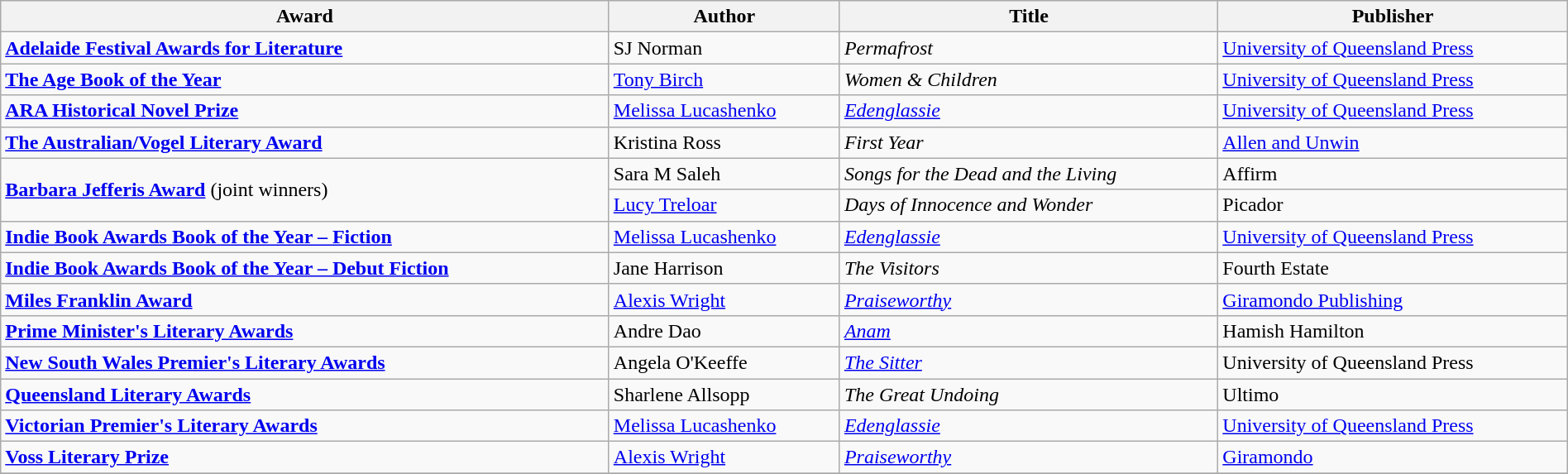<table class="wikitable" width="100%">
<tr>
<th>Award</th>
<th>Author</th>
<th>Title</th>
<th>Publisher</th>
</tr>
<tr>
<td><strong><a href='#'>Adelaide Festival Awards for Literature</a></strong></td>
<td>SJ Norman</td>
<td><em>Permafrost</em></td>
<td><a href='#'>University of Queensland Press</a></td>
</tr>
<tr>
<td><strong><a href='#'>The Age Book of the Year</a></strong></td>
<td><a href='#'>Tony Birch</a></td>
<td><em>Women & Children</em></td>
<td><a href='#'>University of Queensland Press</a></td>
</tr>
<tr>
<td><strong><a href='#'>ARA Historical Novel Prize</a></strong></td>
<td><a href='#'>Melissa Lucashenko</a></td>
<td><em><a href='#'>Edenglassie</a></em></td>
<td><a href='#'>University of Queensland Press</a></td>
</tr>
<tr>
<td><strong><a href='#'>The Australian/Vogel Literary Award</a></strong></td>
<td>Kristina Ross</td>
<td><em>First Year</em></td>
<td><a href='#'>Allen and Unwin</a></td>
</tr>
<tr>
<td rowspan="2"><strong><a href='#'>Barbara Jefferis Award</a></strong> (joint winners)</td>
<td>Sara M Saleh</td>
<td><em>Songs for the Dead and the Living</em></td>
<td>Affirm</td>
</tr>
<tr>
<td><a href='#'>Lucy Treloar</a></td>
<td><em>Days of Innocence and Wonder</em></td>
<td>Picador</td>
</tr>
<tr>
<td><strong><a href='#'>Indie Book Awards Book of the Year – Fiction</a></strong></td>
<td><a href='#'>Melissa Lucashenko</a></td>
<td><em><a href='#'>Edenglassie</a></em></td>
<td><a href='#'>University of Queensland Press</a></td>
</tr>
<tr>
<td><strong><a href='#'>Indie Book Awards Book of the Year – Debut Fiction</a></strong></td>
<td>Jane Harrison</td>
<td><em>The Visitors</em></td>
<td>Fourth Estate</td>
</tr>
<tr>
<td><strong><a href='#'>Miles Franklin Award</a></strong></td>
<td><a href='#'>Alexis Wright</a></td>
<td><em><a href='#'>Praiseworthy</a></em></td>
<td><a href='#'>Giramondo Publishing</a></td>
</tr>
<tr>
<td><strong><a href='#'>Prime Minister's Literary Awards</a></strong></td>
<td>Andre Dao</td>
<td><em><a href='#'>Anam</a></em></td>
<td>Hamish Hamilton</td>
</tr>
<tr>
<td><strong><a href='#'>New South Wales Premier's Literary Awards</a></strong></td>
<td>Angela O'Keeffe</td>
<td><em><a href='#'>The Sitter</a></em></td>
<td>University of Queensland Press</td>
</tr>
<tr>
<td><strong><a href='#'>Queensland Literary Awards</a></strong></td>
<td>Sharlene Allsopp</td>
<td><em>The Great Undoing</em></td>
<td>Ultimo</td>
</tr>
<tr>
<td><strong><a href='#'>Victorian Premier's Literary Awards</a></strong></td>
<td><a href='#'>Melissa Lucashenko</a></td>
<td><em><a href='#'>Edenglassie</a></em></td>
<td><a href='#'>University of Queensland Press</a></td>
</tr>
<tr>
<td><strong><a href='#'>Voss Literary Prize</a></strong> </td>
<td><a href='#'>Alexis Wright</a></td>
<td><em><a href='#'>Praiseworthy</a></em></td>
<td><a href='#'>Giramondo</a></td>
</tr>
<tr>
</tr>
</table>
